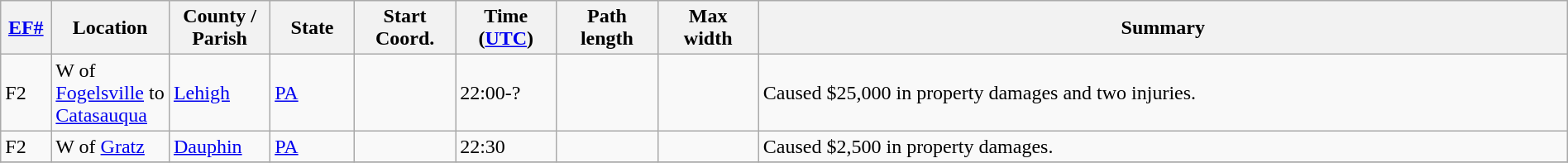<table class="wikitable sortable" style="width:100%;">
<tr>
<th scope="col"  style="width:3%; text-align:center;"><a href='#'>EF#</a></th>
<th scope="col"  style="width:7%; text-align:center;" class="unsortable">Location</th>
<th scope="col"  style="width:6%; text-align:center;" class="unsortable">County / Parish</th>
<th scope="col"  style="width:5%; text-align:center;">State</th>
<th scope="col"  style="width:6%; text-align:center;">Start Coord.</th>
<th scope="col"  style="width:6%; text-align:center;">Time (<a href='#'>UTC</a>)</th>
<th scope="col"  style="width:6%; text-align:center;">Path length</th>
<th scope="col"  style="width:6%; text-align:center;">Max width</th>
<th scope="col" class="unsortable" style="width:48%; text-align:center;">Summary</th>
</tr>
<tr>
<td bgcolor=>F2</td>
<td>W of <a href='#'>Fogelsville</a> to <a href='#'>Catasauqua</a></td>
<td><a href='#'>Lehigh</a></td>
<td><a href='#'>PA</a></td>
<td></td>
<td>22:00-?</td>
<td></td>
<td></td>
<td>Caused $25,000 in property damages and two injuries.</td>
</tr>
<tr>
<td bgcolor=>F2</td>
<td>W of <a href='#'>Gratz</a></td>
<td><a href='#'>Dauphin</a></td>
<td><a href='#'>PA</a></td>
<td></td>
<td>22:30</td>
<td></td>
<td></td>
<td>Caused $2,500 in property damages.</td>
</tr>
<tr>
</tr>
</table>
